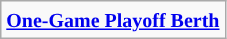<table class="wikitable">
<tr>
<td><small><strong><a href='#'>One-Game Playoff Berth</a></strong></small></td>
</tr>
</table>
